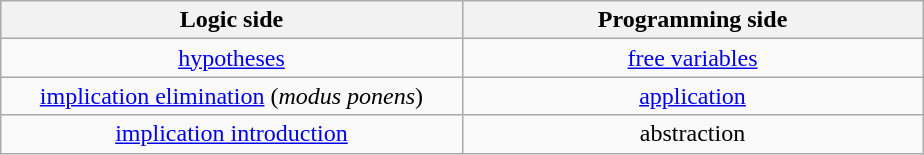<table class="wikitable" style="margin: 0 auto; text-align: center;">
<tr>
<th style="width:300px">Logic side</th>
<th style="width:300px">Programming side</th>
</tr>
<tr>
<td><a href='#'>hypotheses</a></td>
<td><a href='#'>free variables</a></td>
</tr>
<tr>
<td><a href='#'>implication elimination</a> (<em>modus ponens</em>)</td>
<td><a href='#'>application</a></td>
</tr>
<tr>
<td><a href='#'>implication introduction</a></td>
<td>abstraction</td>
</tr>
</table>
